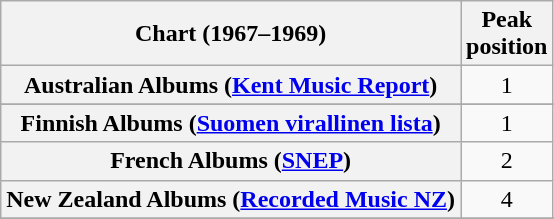<table class="wikitable sortable plainrowheaders" style="text-align:center">
<tr>
<th>Chart (1967–1969)</th>
<th>Peak<br>position</th>
</tr>
<tr>
<th scope="row">Australian Albums (<a href='#'>Kent Music Report</a>)</th>
<td>1</td>
</tr>
<tr>
</tr>
<tr>
<th scope="row">Finnish Albums (<a href='#'>Suomen virallinen lista</a>)</th>
<td>1</td>
</tr>
<tr>
<th scope="row">French Albums (<a href='#'>SNEP</a>)</th>
<td>2</td>
</tr>
<tr>
<th scope="row">New Zealand Albums (<a href='#'>Recorded Music NZ</a>)</th>
<td>4</td>
</tr>
<tr>
</tr>
<tr>
</tr>
<tr>
</tr>
</table>
